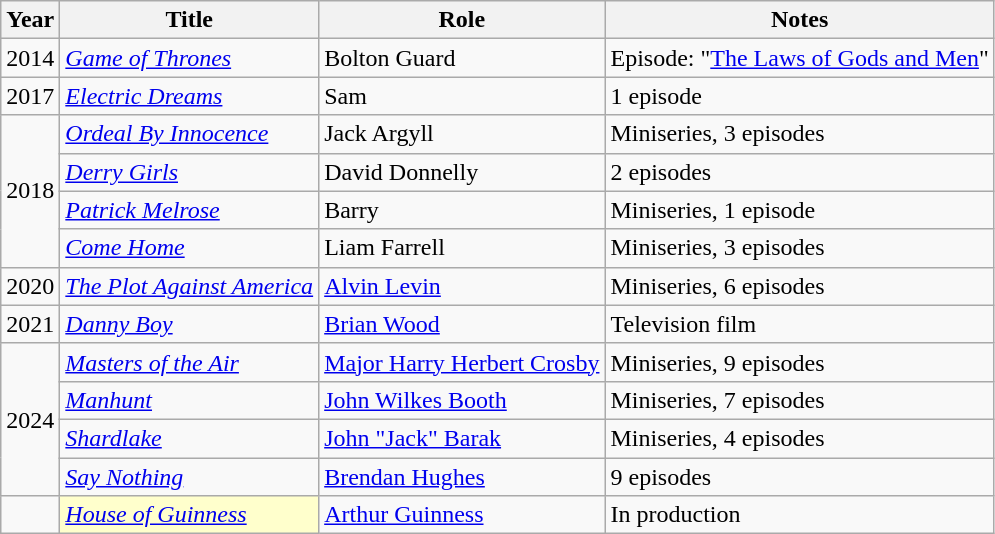<table class="wikitable sortable">
<tr>
<th>Year</th>
<th>Title</th>
<th>Role</th>
<th class="unsortable">Notes</th>
</tr>
<tr>
<td>2014</td>
<td><em><a href='#'>Game of Thrones</a></em></td>
<td>Bolton Guard</td>
<td>Episode: "<a href='#'>The Laws of Gods and Men</a>"</td>
</tr>
<tr>
<td>2017</td>
<td><em><a href='#'>Electric Dreams</a></em></td>
<td>Sam</td>
<td>1 episode</td>
</tr>
<tr>
<td rowspan="4">2018</td>
<td><em><a href='#'>Ordeal By Innocence</a></em></td>
<td>Jack Argyll</td>
<td>Miniseries, 3 episodes</td>
</tr>
<tr>
<td><em><a href='#'>Derry Girls</a></em></td>
<td>David Donnelly</td>
<td>2 episodes</td>
</tr>
<tr>
<td><em><a href='#'>Patrick Melrose</a></em></td>
<td>Barry</td>
<td>Miniseries, 1 episode</td>
</tr>
<tr>
<td><em><a href='#'>Come Home</a></em></td>
<td>Liam Farrell</td>
<td>Miniseries, 3 episodes</td>
</tr>
<tr>
<td>2020</td>
<td><em><a href='#'>The Plot Against America</a></em></td>
<td><a href='#'>Alvin Levin</a></td>
<td>Miniseries, 6 episodes</td>
</tr>
<tr>
<td>2021</td>
<td><em><a href='#'>Danny Boy</a></em></td>
<td><a href='#'>Brian Wood</a></td>
<td>Television film</td>
</tr>
<tr>
<td rowspan="4">2024</td>
<td><em><a href='#'>Masters of the Air</a></em></td>
<td><a href='#'>Major Harry Herbert Crosby</a></td>
<td>Miniseries, 9 episodes</td>
</tr>
<tr>
<td><em><a href='#'>Manhunt</a></em></td>
<td><a href='#'>John Wilkes Booth</a></td>
<td>Miniseries, 7 episodes</td>
</tr>
<tr>
<td><em><a href='#'>Shardlake</a></em></td>
<td><a href='#'>John "Jack" Barak</a></td>
<td>Miniseries, 4 episodes</td>
</tr>
<tr>
<td><em><a href='#'>Say Nothing</a></em></td>
<td><a href='#'>Brendan Hughes</a></td>
<td>9 episodes</td>
</tr>
<tr>
<td></td>
<td style="background:#FFFFCC;"><em><a href='#'>House of Guinness</a></em> </td>
<td><a href='#'>Arthur Guinness</a></td>
<td>In production</td>
</tr>
</table>
